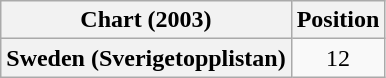<table class="wikitable plainrowheaders" style="text-align:center">
<tr>
<th scope="col">Chart (2003)</th>
<th scope="col">Position</th>
</tr>
<tr>
<th scope="row">Sweden (Sverigetopplistan)</th>
<td>12</td>
</tr>
</table>
